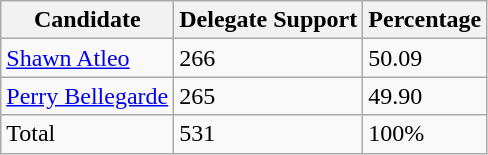<table class="wikitable">
<tr>
<th>Candidate</th>
<th>Delegate Support</th>
<th>Percentage</th>
</tr>
<tr>
<td><a href='#'>Shawn Atleo</a></td>
<td>266</td>
<td>50.09</td>
</tr>
<tr>
<td><a href='#'>Perry Bellegarde</a></td>
<td>265</td>
<td>49.90</td>
</tr>
<tr>
<td>Total</td>
<td>531</td>
<td>100%</td>
</tr>
</table>
